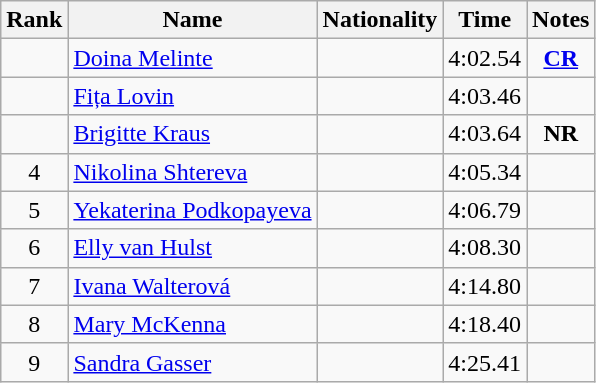<table class="wikitable sortable" style="text-align:center">
<tr>
<th>Rank</th>
<th>Name</th>
<th>Nationality</th>
<th>Time</th>
<th>Notes</th>
</tr>
<tr>
<td></td>
<td align="left"><a href='#'>Doina Melinte</a></td>
<td align=left></td>
<td>4:02.54</td>
<td><strong><a href='#'>CR</a></strong></td>
</tr>
<tr>
<td></td>
<td align="left"><a href='#'>Fița Lovin</a></td>
<td align=left></td>
<td>4:03.46</td>
<td></td>
</tr>
<tr>
<td></td>
<td align="left"><a href='#'>Brigitte Kraus</a></td>
<td align=left></td>
<td>4:03.64</td>
<td><strong>NR</strong></td>
</tr>
<tr>
<td>4</td>
<td align="left"><a href='#'>Nikolina Shtereva</a></td>
<td align=left></td>
<td>4:05.34</td>
<td></td>
</tr>
<tr>
<td>5</td>
<td align="left"><a href='#'>Yekaterina Podkopayeva</a></td>
<td align=left></td>
<td>4:06.79</td>
<td></td>
</tr>
<tr>
<td>6</td>
<td align="left"><a href='#'>Elly van Hulst</a></td>
<td align=left></td>
<td>4:08.30</td>
<td></td>
</tr>
<tr>
<td>7</td>
<td align="left"><a href='#'>Ivana Walterová</a></td>
<td align=left></td>
<td>4:14.80</td>
<td></td>
</tr>
<tr>
<td>8</td>
<td align="left"><a href='#'>Mary McKenna</a></td>
<td align=left></td>
<td>4:18.40</td>
<td></td>
</tr>
<tr>
<td>9</td>
<td align="left"><a href='#'>Sandra Gasser</a></td>
<td align=left></td>
<td>4:25.41</td>
<td></td>
</tr>
</table>
